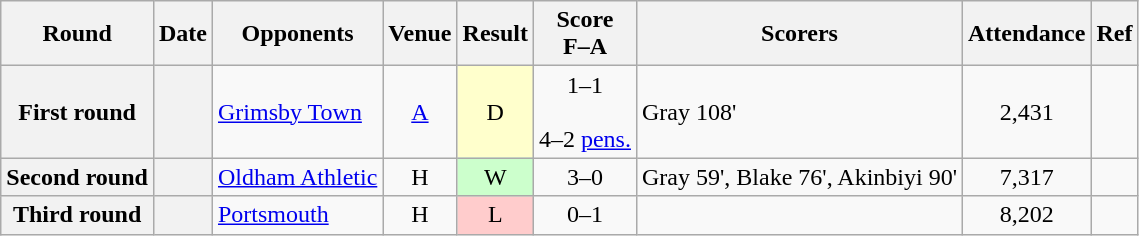<table class="wikitable plainrowheaders sortable" style="text-align:center">
<tr>
<th scope="col">Round</th>
<th scope="col">Date</th>
<th scope="col">Opponents</th>
<th scope="col">Venue</th>
<th scope="col">Result</th>
<th scope="col">Score<br>F–A</th>
<th scope="col" class="unsortable">Scorers</th>
<th scope="col">Attendance</th>
<th scope="col" class="unsortable">Ref</th>
</tr>
<tr>
<th scope="row">First round</th>
<th scope="row"></th>
<td align="left"><a href='#'>Grimsby Town</a></td>
<td><a href='#'>A</a></td>
<td style="background-color:#FFFFCC">D</td>
<td>1–1<br> <br>4–2 <a href='#'>pens.</a></td>
<td align="left">Gray 108'</td>
<td>2,431</td>
<td></td>
</tr>
<tr>
<th scope="row">Second round</th>
<th scope="row"></th>
<td align="left"><a href='#'>Oldham Athletic</a></td>
<td>H</td>
<td style="background-color:#CCFFCC">W</td>
<td>3–0</td>
<td align="left">Gray 59', Blake 76', Akinbiyi 90'</td>
<td>7,317</td>
<td></td>
</tr>
<tr>
<th scope="row">Third round</th>
<th scope="row"></th>
<td align="left"><a href='#'>Portsmouth</a></td>
<td>H</td>
<td style="background-color:#FFCCCC">L</td>
<td>0–1</td>
<td align="left"></td>
<td>8,202</td>
<td></td>
</tr>
</table>
